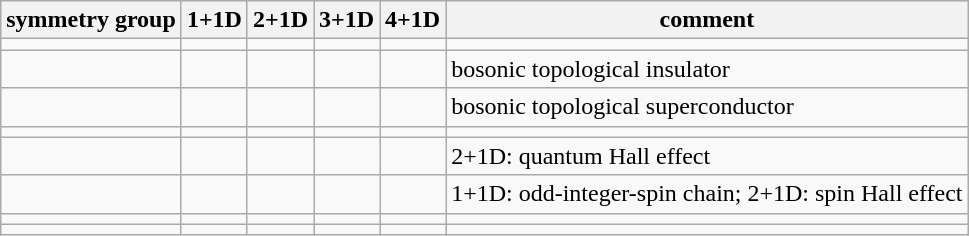<table class="wikitable">
<tr>
<th>symmetry group</th>
<th>1+1D</th>
<th>2+1D</th>
<th>3+1D</th>
<th>4+1D</th>
<th>comment</th>
</tr>
<tr>
<td></td>
<td></td>
<td></td>
<td></td>
<td></td>
<td></td>
</tr>
<tr>
<td></td>
<td></td>
<td></td>
<td></td>
<td></td>
<td>bosonic topological insulator</td>
</tr>
<tr>
<td></td>
<td></td>
<td></td>
<td></td>
<td></td>
<td>bosonic topological superconductor</td>
</tr>
<tr>
<td></td>
<td></td>
<td></td>
<td></td>
<td></td>
<td></td>
</tr>
<tr>
<td></td>
<td></td>
<td></td>
<td></td>
<td></td>
<td>2+1D: quantum Hall effect</td>
</tr>
<tr>
<td></td>
<td></td>
<td></td>
<td></td>
<td></td>
<td>1+1D: odd-integer-spin chain; 2+1D: spin Hall effect</td>
</tr>
<tr>
<td></td>
<td></td>
<td></td>
<td></td>
<td></td>
<td></td>
</tr>
<tr>
<td></td>
<td></td>
<td></td>
<td></td>
<td></td>
<td></td>
</tr>
</table>
